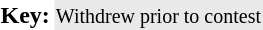<table>
<tr>
<td><strong>Key:</strong></td>
<td style="background:#E9E9E9;"><small>Withdrew prior to contest</small></td>
</tr>
</table>
